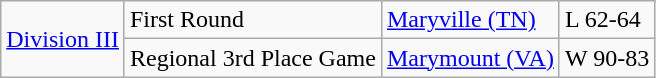<table class="wikitable">
<tr>
<td rowspan="2"><a href='#'>Division III</a></td>
<td>First Round</td>
<td><a href='#'>Maryville (TN)</a></td>
<td>L 62-64</td>
</tr>
<tr>
<td>Regional 3rd Place Game</td>
<td><a href='#'>Marymount (VA)</a></td>
<td>W 90-83</td>
</tr>
</table>
